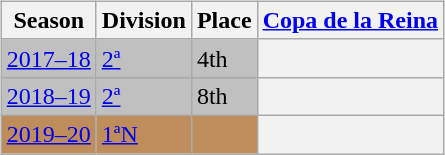<table>
<tr>
<td valign="top" width=0%><br><table class="wikitable">
<tr style="background:#f0f6fa;">
<th>Season</th>
<th>Division</th>
<th>Place</th>
<th><a href='#'>Copa de la Reina</a></th>
</tr>
<tr>
<td style="background:silver;"><a href='#'>2017–18</a></td>
<td style="background:silver;"><a href='#'>2ª</a></td>
<td style="background:silver;">4th</td>
<th></th>
</tr>
<tr>
<td style="background:silver;"><a href='#'>2018–19</a></td>
<td style="background:silver;"><a href='#'>2ª</a></td>
<td style="background:silver;">8th</td>
<th></th>
</tr>
<tr>
<td style="background:#BF8D5B;"><a href='#'>2019–20</a></td>
<td style="background:#BF8D5B;"><a href='#'>1ªN</a></td>
<td style="background:#BF8D5B;"></td>
<th></th>
</tr>
</table>
</td>
</tr>
</table>
